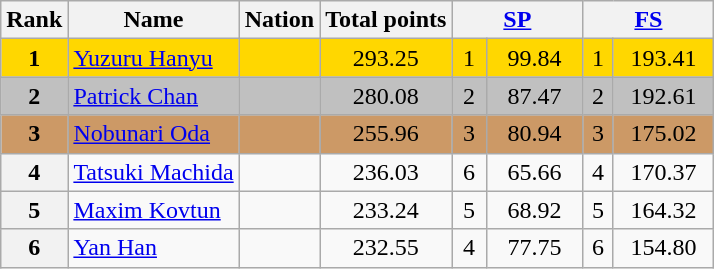<table class="wikitable sortable">
<tr>
<th>Rank</th>
<th>Name</th>
<th>Nation</th>
<th>Total points</th>
<th colspan="2" width="80px"><a href='#'>SP</a></th>
<th colspan="2" width="80px"><a href='#'>FS</a></th>
</tr>
<tr bgcolor="gold">
<td align="center"><strong>1</strong></td>
<td><a href='#'>Yuzuru Hanyu</a></td>
<td></td>
<td align="center">293.25</td>
<td align="center">1</td>
<td align="center">99.84</td>
<td align="center">1</td>
<td align="center">193.41</td>
</tr>
<tr bgcolor="silver">
<td align="center"><strong>2</strong></td>
<td><a href='#'>Patrick Chan</a></td>
<td></td>
<td align="center">280.08</td>
<td align="center">2</td>
<td align="center">87.47</td>
<td align="center">2</td>
<td align="center">192.61</td>
</tr>
<tr bgcolor="cc9966">
<td align="center"><strong>3</strong></td>
<td><a href='#'>Nobunari Oda</a></td>
<td></td>
<td align="center">255.96</td>
<td align="center">3</td>
<td align="center">80.94</td>
<td align="center">3</td>
<td align="center">175.02</td>
</tr>
<tr>
<th>4</th>
<td><a href='#'>Tatsuki Machida</a></td>
<td></td>
<td style="text-align: center;">236.03</td>
<td style="text-align: center;">6</td>
<td style="text-align: center;">65.66</td>
<td style="text-align: center;">4</td>
<td style="text-align: center;">170.37</td>
</tr>
<tr>
<th>5</th>
<td><a href='#'>Maxim Kovtun</a></td>
<td></td>
<td style="text-align: center;">233.24</td>
<td style="text-align: center;">5</td>
<td style="text-align: center;">68.92</td>
<td style="text-align: center;">5</td>
<td style="text-align: center;">164.32</td>
</tr>
<tr>
<th>6</th>
<td><a href='#'>Yan Han</a></td>
<td></td>
<td style="text-align: center;">232.55</td>
<td style="text-align: center;">4</td>
<td style="text-align: center;">77.75</td>
<td style="text-align: center;">6</td>
<td style="text-align: center;">154.80</td>
</tr>
</table>
